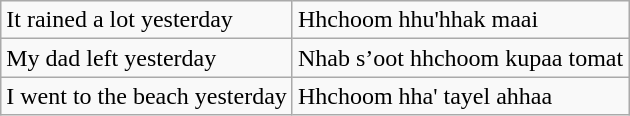<table class="wikitable">
<tr>
<td>It rained a lot yesterday</td>
<td>Hhchoom hhu'hhak maai</td>
</tr>
<tr>
<td>My dad left yesterday</td>
<td>Nhab s’oot hhchoom kupaa tomat</td>
</tr>
<tr>
<td>I went to the beach yesterday</td>
<td>Hhchoom hha' tayel ahhaa</td>
</tr>
</table>
